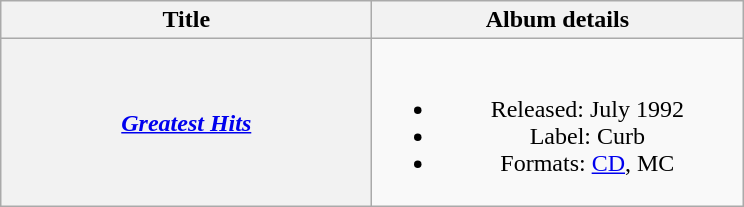<table class="wikitable plainrowheaders" style="text-align:center;">
<tr>
<th scope="col" style="width:15em;">Title</th>
<th scope="col" style="width:15em;">Album details</th>
</tr>
<tr>
<th scope="row"><em><a href='#'>Greatest Hits</a></em></th>
<td><br><ul><li>Released: July 1992</li><li>Label: Curb</li><li>Formats: <a href='#'>CD</a>, MC</li></ul></td>
</tr>
</table>
